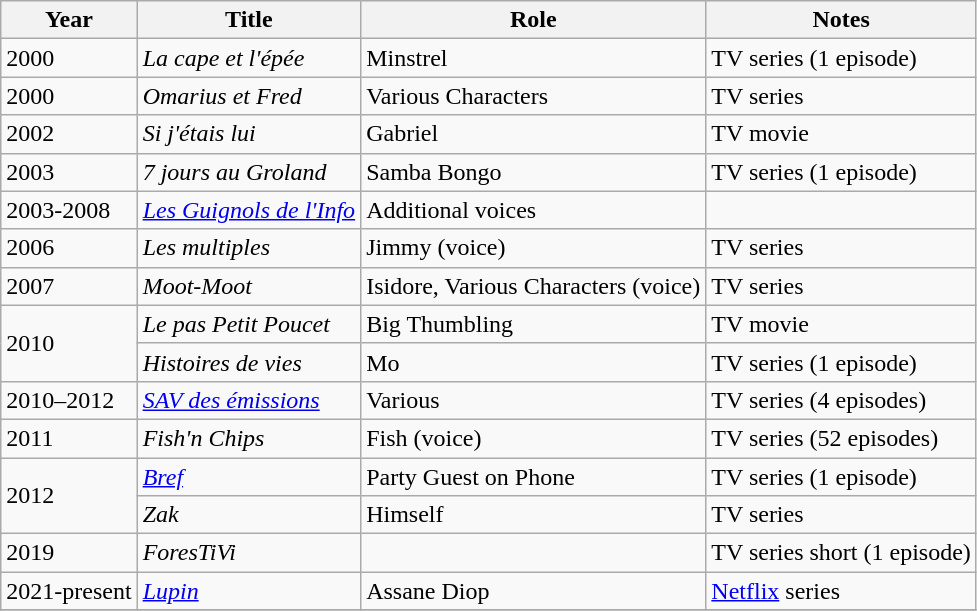<table class="wikitable sortable">
<tr>
<th>Year</th>
<th>Title</th>
<th>Role</th>
<th class="unsortable">Notes</th>
</tr>
<tr>
<td>2000</td>
<td><em>La cape et l'épée</em></td>
<td>Minstrel</td>
<td>TV series (1 episode)</td>
</tr>
<tr>
<td>2000</td>
<td><em>Omarius et Fred</em></td>
<td>Various Characters</td>
<td>TV series</td>
</tr>
<tr>
<td>2002</td>
<td><em>Si j'étais lui</em></td>
<td>Gabriel</td>
<td>TV movie</td>
</tr>
<tr>
<td>2003</td>
<td><em>7 jours au Groland</em></td>
<td>Samba Bongo</td>
<td>TV series (1 episode)</td>
</tr>
<tr>
<td>2003-2008</td>
<td><em><a href='#'>Les Guignols de l'Info</a></em></td>
<td>Additional voices</td>
<td></td>
</tr>
<tr>
<td>2006</td>
<td><em>Les multiples</em></td>
<td>Jimmy (voice)</td>
<td>TV series</td>
</tr>
<tr>
<td>2007</td>
<td><em>Moot-Moot</em></td>
<td>Isidore, Various Characters (voice)</td>
<td>TV series</td>
</tr>
<tr>
<td rowspan="2">2010</td>
<td><em>Le pas Petit Poucet</em></td>
<td>Big Thumbling</td>
<td>TV movie</td>
</tr>
<tr>
<td><em>Histoires de vies</em></td>
<td>Mo</td>
<td>TV series (1 episode)</td>
</tr>
<tr>
<td>2010–2012</td>
<td><em><a href='#'>SAV des émissions</a></em></td>
<td>Various</td>
<td>TV series (4 episodes)</td>
</tr>
<tr>
<td>2011</td>
<td><em>Fish'n Chips</em></td>
<td>Fish (voice)</td>
<td>TV series (52 episodes)</td>
</tr>
<tr>
<td rowspan="2">2012</td>
<td><em><a href='#'>Bref</a></em></td>
<td>Party Guest on Phone</td>
<td>TV series (1 episode)</td>
</tr>
<tr>
<td><em>Zak</em></td>
<td>Himself</td>
<td>TV series</td>
</tr>
<tr>
<td>2019</td>
<td><em>ForesTiVi</em></td>
<td></td>
<td>TV series short (1 episode)</td>
</tr>
<tr>
<td>2021-present</td>
<td><em><a href='#'>Lupin</a></em></td>
<td>Assane Diop</td>
<td><a href='#'>Netflix</a> series</td>
</tr>
<tr>
</tr>
</table>
